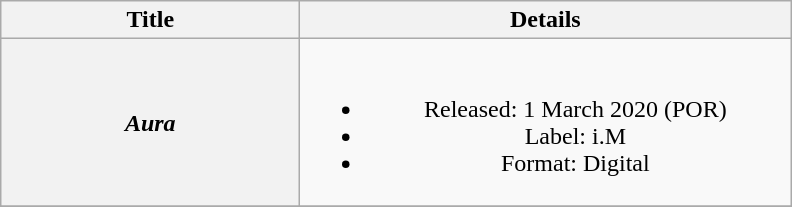<table class="wikitable plainrowheaders" style="text-align:center;">
<tr>
<th scope="col" style="width:12em;">Title</th>
<th scope="col" style="width:20em;">Details</th>
</tr>
<tr>
<th scope="row"><em>Aura</em></th>
<td><br><ul><li>Released: 1 March 2020 <span>(POR)</span></li><li>Label: i.M</li><li>Format: Digital</li></ul></td>
</tr>
<tr>
</tr>
</table>
